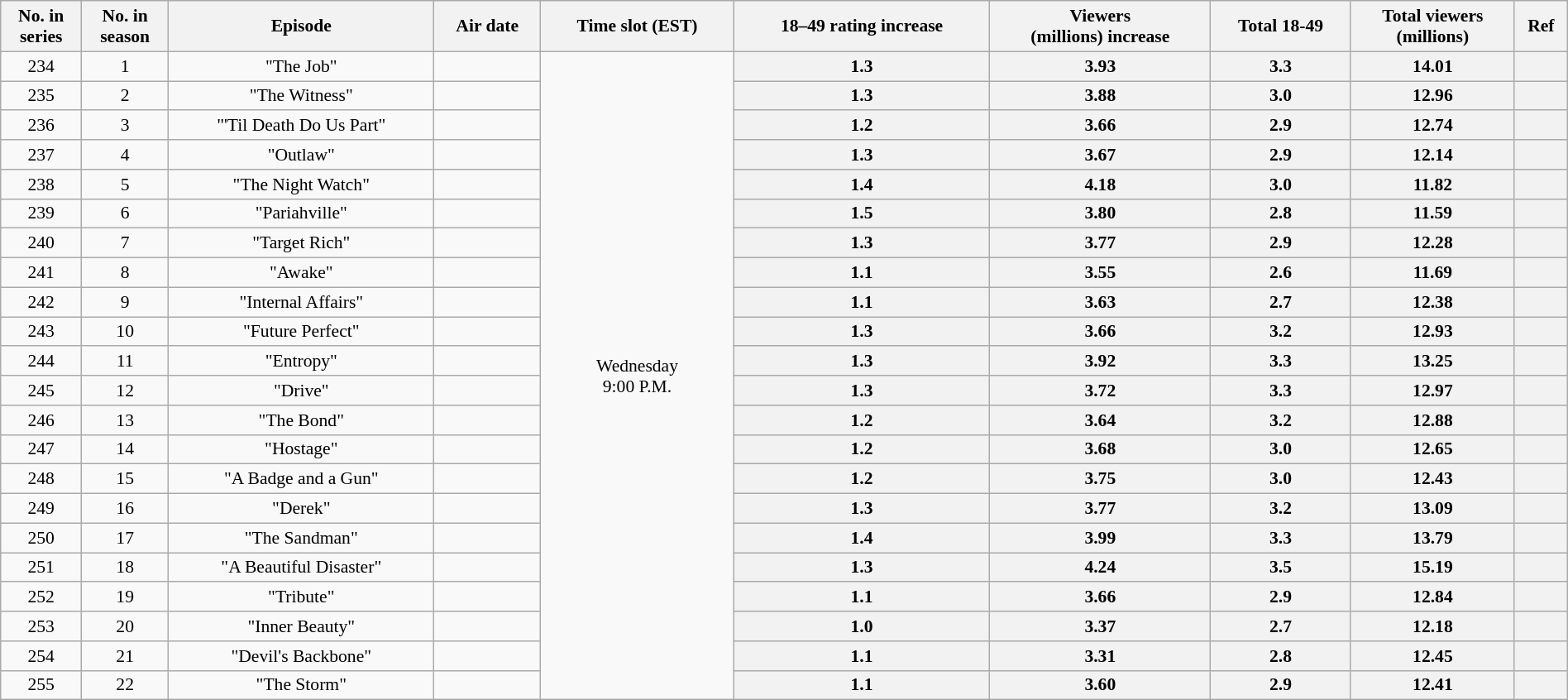<table class="wikitable" style="font-size:90%; text-align:center; width: 100%; margin-left: auto; margin-right: auto;">
<tr>
<th>No. in<br>series</th>
<th>No. in<br>season</th>
<th>Episode</th>
<th>Air date</th>
<th>Time slot (EST)</th>
<th>18–49 rating increase</th>
<th>Viewers<br>(millions) increase</th>
<th>Total 18-49</th>
<th>Total viewers<br>(millions)</th>
<th>Ref</th>
</tr>
<tr>
<td style="text-align:center">234</td>
<td style="text-align:center">1</td>
<td>"The Job"</td>
<td></td>
<td style="text-align:center" rowspan=22>Wednesday<br>9:00 P.M.</td>
<th style="text-align:center">1.3</th>
<th style="text-align:center">3.93</th>
<th style="text-align:center">3.3</th>
<th style="text-align:center">14.01</th>
<th style="text-align:center"></th>
</tr>
<tr>
<td style="text-align:center">235</td>
<td style="text-align:center">2</td>
<td>"The Witness"</td>
<td></td>
<th style="text-align:center">1.3</th>
<th style="text-align:center">3.88</th>
<th style="text-align:center">3.0</th>
<th style="text-align:center">12.96</th>
<th style="text-align:center"></th>
</tr>
<tr>
<td style="text-align:center">236</td>
<td style="text-align:center">3</td>
<td>"'Til Death Do Us Part"</td>
<td></td>
<th style="text-align:center">1.2</th>
<th style="text-align:center">3.66</th>
<th style="text-align:center">2.9</th>
<th style="text-align:center">12.74</th>
<th style="text-align:center"></th>
</tr>
<tr>
<td style="text-align:center">237</td>
<td style="text-align:center">4</td>
<td>"Outlaw"</td>
<td></td>
<th style="text-align:center">1.3</th>
<th style="text-align:center">3.67</th>
<th style="text-align:center">2.9</th>
<th style="text-align:center">12.14</th>
<th style="text-align:center"></th>
</tr>
<tr>
<td style="text-align:center">238</td>
<td style="text-align:center">5</td>
<td>"The Night Watch"</td>
<td></td>
<th style="text-align:center">1.4</th>
<th style="text-align:center">4.18</th>
<th style="text-align:center">3.0</th>
<th style="text-align:center">11.82</th>
<th style="text-align:center"></th>
</tr>
<tr>
<td style="text-align:center">239</td>
<td style="text-align:center">6</td>
<td>"Pariahville"</td>
<td></td>
<th style="text-align:center">1.5</th>
<th style="text-align:center">3.80</th>
<th style="text-align:center">2.8</th>
<th style="text-align:center">11.59</th>
<th style="text-align:center"></th>
</tr>
<tr>
<td style="text-align:center">240</td>
<td style="text-align:center">7</td>
<td>"Target Rich"</td>
<td></td>
<th style="text-align:center">1.3</th>
<th style="text-align:center">3.77</th>
<th style="text-align:center">2.9</th>
<th style="text-align:center">12.28</th>
<th style="text-align:center"></th>
</tr>
<tr>
<td style="text-align:center">241</td>
<td style="text-align:center">8</td>
<td>"Awake"</td>
<td></td>
<th style="text-align:center">1.1</th>
<th style="text-align:center">3.55</th>
<th style="text-align:center">2.6</th>
<th style="text-align:center">11.69</th>
<th style="text-align:center"></th>
</tr>
<tr>
<td style="text-align:center">242</td>
<td style="text-align:center">9</td>
<td>"Internal Affairs"</td>
<td></td>
<th style="text-align:center">1.1</th>
<th style="text-align:center">3.63</th>
<th style="text-align:center">2.7</th>
<th style="text-align:center">12.38</th>
<th style="text-align:center"></th>
</tr>
<tr>
<td style="text-align:center">243</td>
<td style="text-align:center">10</td>
<td>"Future Perfect"</td>
<td></td>
<th style="text-align:center">1.3</th>
<th style="text-align:center">3.66</th>
<th style="text-align:center">3.2</th>
<th style="text-align:center">12.93</th>
<th style="text-align:center"></th>
</tr>
<tr>
<td style="text-align:center">244</td>
<td style="text-align:center">11</td>
<td>"Entropy"</td>
<td></td>
<th style="text-align:center">1.3</th>
<th style="text-align:center">3.92</th>
<th style="text-align:center">3.3</th>
<th style="text-align:center">13.25</th>
<th style="text-align:center"></th>
</tr>
<tr>
<td style="text-align:center">245</td>
<td style="text-align:center">12</td>
<td>"Drive"</td>
<td></td>
<th style="text-align:center">1.3</th>
<th style="text-align:center">3.72</th>
<th style="text-align:center">3.3</th>
<th style="text-align:center">12.97</th>
<th style="text-align:center"></th>
</tr>
<tr>
<td style="text-align:center">246</td>
<td style="text-align:center">13</td>
<td>"The Bond"</td>
<td></td>
<th style="text-align:center">1.2</th>
<th style="text-align:center">3.64</th>
<th style="text-align:center">3.2</th>
<th style="text-align:center">12.88</th>
<th style="text-align:center"></th>
</tr>
<tr>
<td style="text-align:center">247</td>
<td style="text-align:center">14</td>
<td>"Hostage"</td>
<td></td>
<th style="text-align:center">1.2</th>
<th style="text-align:center">3.68</th>
<th style="text-align:center">3.0</th>
<th style="text-align:center">12.65</th>
<th style="text-align:center"></th>
</tr>
<tr>
<td style="text-align:center">248</td>
<td style="text-align:center">15</td>
<td>"A Badge and a Gun"</td>
<td></td>
<th style="text-align:center">1.2</th>
<th style="text-align:center">3.75</th>
<th style="text-align:center">3.0</th>
<th style="text-align:center">12.43</th>
<th style="text-align:center"></th>
</tr>
<tr>
<td style="text-align:center">249</td>
<td style="text-align:center">16</td>
<td>"Derek"</td>
<td></td>
<th style="text-align:center">1.3</th>
<th style="text-align:center">3.77</th>
<th style="text-align:center">3.2</th>
<th style="text-align:center">13.09</th>
<th></th>
</tr>
<tr>
<td style="text-align:center">250</td>
<td style="text-align:center">17</td>
<td>"The Sandman"</td>
<td></td>
<th style="text-align:center">1.4</th>
<th style="text-align:center">3.99</th>
<th style="text-align:center">3.3</th>
<th style="text-align:center">13.79</th>
<th style="text-align:center"></th>
</tr>
<tr>
<td style="text-align:center">251</td>
<td style="text-align:center">18</td>
<td>"A Beautiful Disaster"</td>
<td></td>
<th style="text-align:center">1.3</th>
<th style="text-align:center">4.24</th>
<th style="text-align:center">3.5</th>
<th style="text-align:center">15.19</th>
<th style="text-align:center"></th>
</tr>
<tr>
<td style="text-align:center">252</td>
<td style="text-align:center">19</td>
<td>"Tribute"</td>
<td></td>
<th style="text-align:center">1.1</th>
<th style="text-align:center">3.66</th>
<th style="text-align:center">2.9</th>
<th style="text-align:center">12.84</th>
<th style="text-align:center"></th>
</tr>
<tr>
<td style="text-align:center">253</td>
<td style="text-align:center">20</td>
<td>"Inner Beauty"</td>
<td></td>
<th style="text-align:center">1.0</th>
<th style="text-align:center">3.37</th>
<th style="text-align:center">2.7</th>
<th style="text-align:center">12.18</th>
<th style="text-align:center"></th>
</tr>
<tr>
<td style="text-align:center">254</td>
<td style="text-align:center">21</td>
<td>"Devil's Backbone"</td>
<td></td>
<th style="text-align:center">1.1</th>
<th style="text-align:center">3.31</th>
<th style="text-align:center">2.8</th>
<th style="text-align:center">12.45</th>
<th style="text-align:center"></th>
</tr>
<tr>
<td style="text-align:center">255</td>
<td style="text-align:center">22</td>
<td>"The Storm"</td>
<td></td>
<th style="text-align:center">1.1</th>
<th style="text-align:center">3.60</th>
<th style="text-align:center">2.9</th>
<th style="text-align:center">12.41</th>
<th style="text-align:center"></th>
</tr>
</table>
